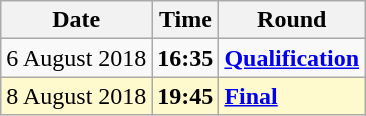<table class="wikitable">
<tr>
<th>Date</th>
<th>Time</th>
<th>Round</th>
</tr>
<tr>
<td>6 August 2018</td>
<td><strong>16:35</strong></td>
<td><strong><a href='#'>Qualification</a></strong></td>
</tr>
<tr style=background:lemonchiffon>
<td>8 August 2018</td>
<td><strong>19:45</strong></td>
<td><strong><a href='#'>Final</a></strong></td>
</tr>
</table>
